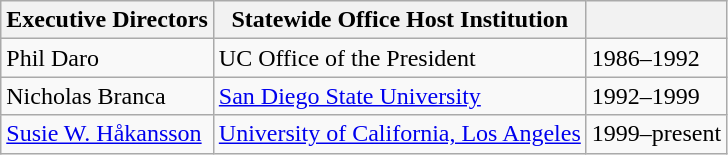<table class="wikitable">
<tr>
<th>Executive Directors</th>
<th>Statewide Office Host Institution</th>
<th></th>
</tr>
<tr>
<td>Phil Daro</td>
<td>UC Office of the President</td>
<td>1986–1992</td>
</tr>
<tr>
<td>Nicholas Branca</td>
<td><a href='#'>San Diego State University</a></td>
<td>1992–1999</td>
</tr>
<tr>
<td><a href='#'>Susie W. Håkansson</a></td>
<td><a href='#'>University of California, Los Angeles</a></td>
<td>1999–present</td>
</tr>
</table>
